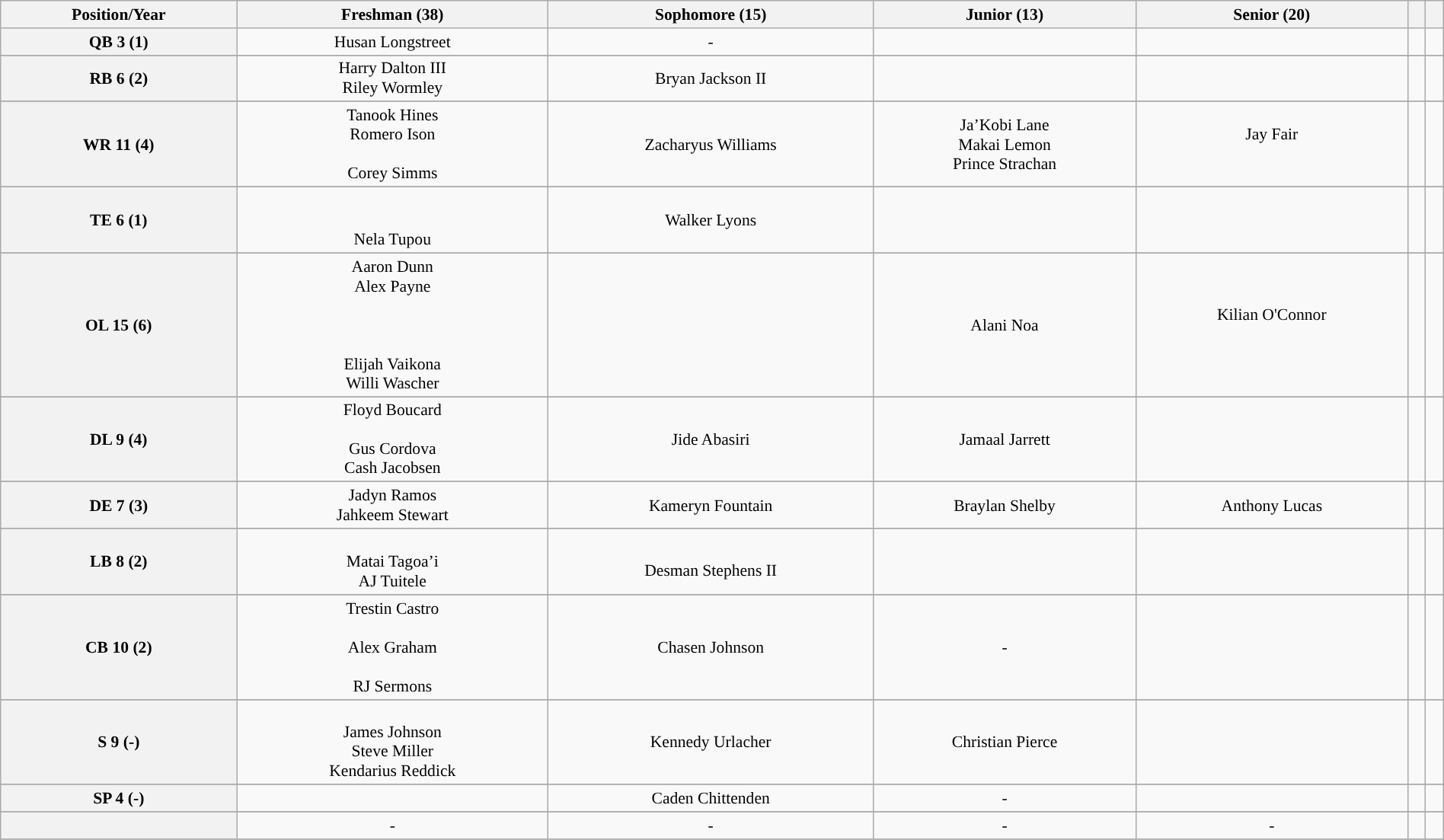<table class="wikitable collapsible collapsed" style="font-size:90%;" width=100%>
<tr>
<th style="text-align:center; ">Position/Year</th>
<th style="text-align:center; ">Freshman (38)</th>
<th style="text-align:center; ">Sophomore (15)</th>
<th style="text-align:center; ">Junior (13)</th>
<th style="text-align:center; ">Senior (20)</th>
<th></th>
<th></th>
</tr>
<tr align="center">
<th style="text-align:center; ">QB 3 (1)</th>
<td>Husan Longstreet</td>
<td>-</td>
<td></td>
<td></td>
<td></td>
<td></td>
</tr>
<tr>
</tr>
<tr align="center">
<th style="text-align:center; ">RB 6 (2)</th>
<td>Harry Dalton III <br> Riley Wormley</td>
<td>Bryan Jackson II <br> </td>
<td></td>
<td></td>
<td> <br> </td>
<td></td>
</tr>
<tr>
</tr>
<tr align="center">
<th style="text-align:center; ">WR 11 (4)</th>
<td>Tanook Hines <br> Romero Ison <br>  <br> Corey Simms</td>
<td>Zacharyus Williams</td>
<td>Ja’Kobi Lane <br> Makai Lemon <br> Prince Strachan</td>
<td>Jay Fair <br>  <br> </td>
<td> <br>  <br>  <br> </td>
<td></td>
</tr>
<tr>
</tr>
<tr align="center">
<th style="text-align:center; ">TE 6 (1)</th>
<td> <br>  <br> Nela Tupou</td>
<td>Walker Lyons</td>
<td></td>
<td></td>
<td></td>
<td></td>
</tr>
<tr>
</tr>
<tr align="center">
<th style="text-align:center; ">OL 15 (6)</th>
<td>Aaron Dunn <br> Alex Payne <br>  <br>  <br>  <br> Elijah Vaikona <br> Willi Wascher</td>
<td> <br>  <br>  <br> </td>
<td>Alani Noa</td>
<td>Kilian O'Connor <br>  <br> </td>
<td> <br>  <br>  <br>  <br>  <br> </td>
<td></td>
</tr>
<tr>
</tr>
<tr align="center">
<th style="text-align:center; ">DL 9 (4)</th>
<td>Floyd Boucard <br>  <br> Gus Cordova <br> Cash Jacobsen <br> </td>
<td>Jide Abasiri</td>
<td>Jamaal Jarrett</td>
<td> <br> </td>
<td> <br>  <br>  <br> </td>
<td></td>
</tr>
<tr>
</tr>
<tr align="center">
<th style="text-align:center; ">DE 7 (3)</th>
<td>Jadyn Ramos <br> Jahkeem Stewart</td>
<td>Kameryn Fountain</td>
<td>Braylan Shelby <br> </td>
<td>Anthony Lucas</td>
<td>  <br> </td>
<td></td>
</tr>
<tr>
</tr>
<tr align="center">
<th style="text-align:center; ">LB 8 (2)</th>
<td> <br> Matai Tagoa’i <br> AJ Tuitele <br> </td>
<td> <br> Desman Stephens II</td>
<td></td>
<td></td>
<td> <br> </td>
<td></td>
</tr>
<tr>
</tr>
<tr align="center">
<th style="text-align:center; ">CB 10 (2)</th>
<td>Trestin Castro <br>  <br> Alex Graham <br>  <br> RJ Sermons <br> </td>
<td>Chasen Johnson</td>
<td>-</td>
<td> <br>  <br> </td>
<td> <br> </td>
<td></td>
</tr>
<tr>
</tr>
<tr align="center">
<th style="text-align:center; ">S 9 (-)</th>
<td> <br> James Johnson <br> Steve Miller <br> Kendarius Reddick</td>
<td>Kennedy Urlacher</td>
<td>Christian Pierce <br> </td>
<td> <br> </td>
<td></td>
<td></td>
</tr>
<tr>
</tr>
<tr align="center">
<th style="text-align:center; ">SP 4 (-)</th>
<td></td>
<td>Caden Chittenden</td>
<td>-</td>
<td> <br> </td>
<td></td>
<td></td>
</tr>
<tr>
</tr>
<tr align="center">
<th> </th>
<td>-</td>
<td>-</td>
<td>-</td>
<td>-</td>
<td> <br> </td>
<td></td>
</tr>
<tr>
</tr>
</table>
